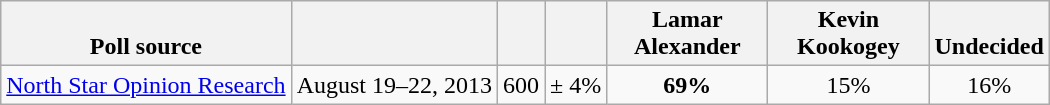<table class="wikitable" style="text-align:center">
<tr valign= bottom>
<th>Poll source</th>
<th></th>
<th></th>
<th></th>
<th style="width:100px;">Lamar<br>Alexander</th>
<th style="width:100px;">Kevin<br>Kookogey</th>
<th>Undecided</th>
</tr>
<tr>
<td align=left><a href='#'>North Star Opinion Research</a></td>
<td>August 19–22, 2013</td>
<td>600</td>
<td>± 4%</td>
<td><strong>69%</strong></td>
<td>15%</td>
<td>16%</td>
</tr>
</table>
